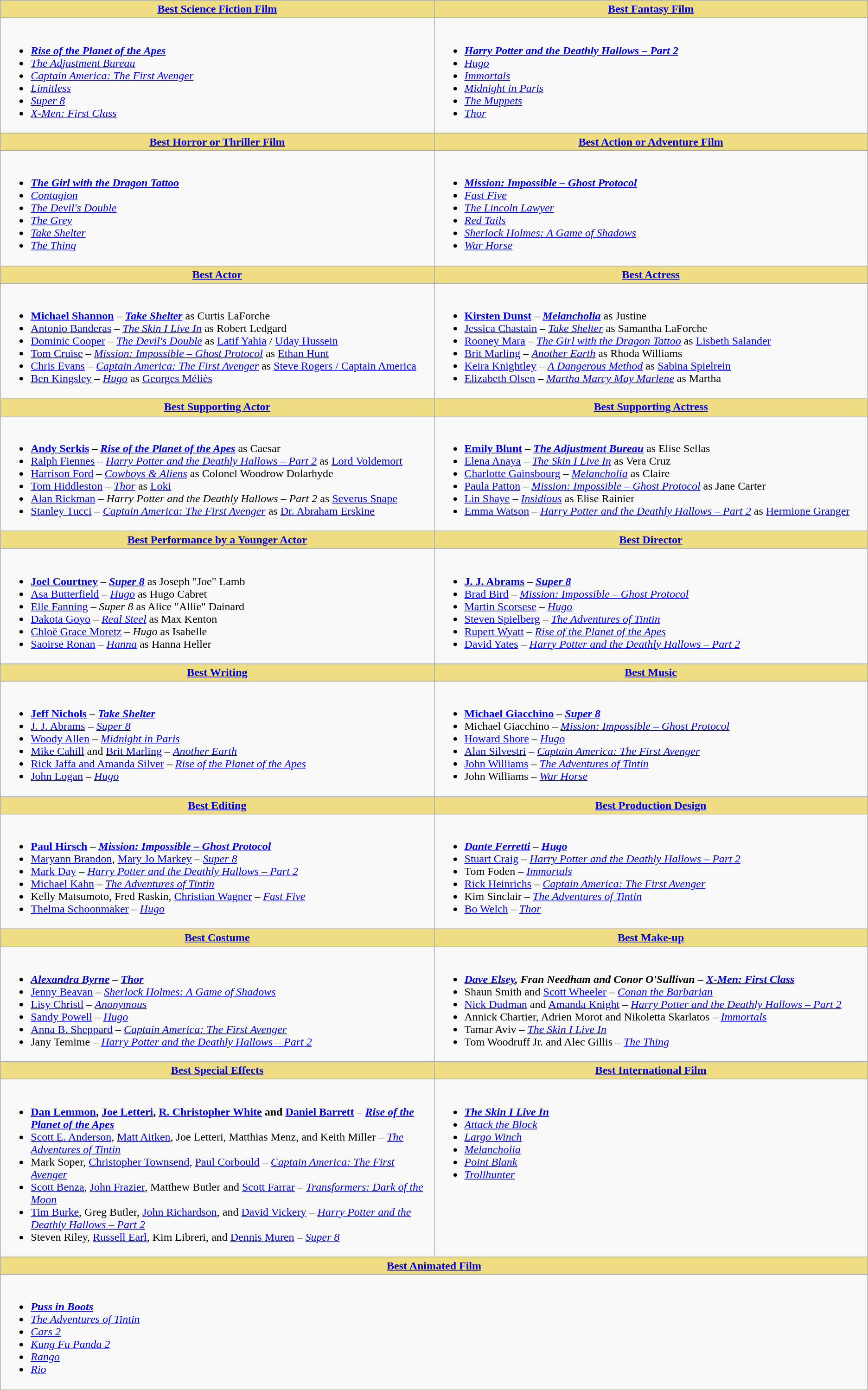<table class=wikitable>
<tr>
<th style="background:#EEDD82; width:50%"><a href='#'>Best Science Fiction Film</a></th>
<th style="background:#EEDD82; width:50%"><a href='#'>Best Fantasy Film</a></th>
</tr>
<tr>
<td valign="top"><br><ul><li><strong><em><a href='#'>Rise of the Planet of the Apes</a></em></strong></li><li><em><a href='#'>The Adjustment Bureau</a></em></li><li><em><a href='#'>Captain America: The First Avenger</a></em></li><li><em><a href='#'>Limitless</a></em></li><li><em><a href='#'>Super 8</a></em></li><li><em><a href='#'>X-Men: First Class</a></em></li></ul></td>
<td valign="top"><br><ul><li><strong><em><a href='#'>Harry Potter and the Deathly Hallows – Part 2</a></em></strong></li><li><em><a href='#'>Hugo</a></em></li><li><em><a href='#'>Immortals</a></em></li><li><em><a href='#'>Midnight in Paris</a></em></li><li><em><a href='#'>The Muppets</a></em></li><li><em><a href='#'>Thor</a></em></li></ul></td>
</tr>
<tr>
<th style="background:#EEDD82; width:50%"><a href='#'>Best Horror or Thriller Film</a></th>
<th style="background:#EEDD82; width:50%"><a href='#'>Best Action or Adventure Film</a></th>
</tr>
<tr>
<td valign="top"><br><ul><li><strong><em><a href='#'>The Girl with the Dragon Tattoo</a></em></strong></li><li><em><a href='#'>Contagion</a></em></li><li><em><a href='#'>The Devil's Double</a></em></li><li><em><a href='#'>The Grey</a></em></li><li><em><a href='#'>Take Shelter</a></em></li><li><em><a href='#'>The Thing</a></em></li></ul></td>
<td valign="top"><br><ul><li><strong><em><a href='#'>Mission: Impossible – Ghost Protocol</a></em></strong></li><li><em><a href='#'>Fast Five</a></em></li><li><em><a href='#'>The Lincoln Lawyer</a></em></li><li><em><a href='#'>Red Tails</a></em></li><li><em><a href='#'>Sherlock Holmes: A Game of Shadows</a></em></li><li><em><a href='#'>War Horse</a></em></li></ul></td>
</tr>
<tr>
<th style="background:#EEDD82; width:50%"><a href='#'>Best Actor</a></th>
<th style="background:#EEDD82; width:50%"><a href='#'>Best Actress</a></th>
</tr>
<tr>
<td valign="top"><br><ul><li><strong><a href='#'>Michael Shannon</a></strong> – <strong><em><a href='#'>Take Shelter</a></em></strong> as Curtis LaForche</li><li><a href='#'>Antonio Banderas</a> – <em><a href='#'>The Skin I Live In</a></em> as Robert Ledgard</li><li><a href='#'>Dominic Cooper</a> – <em><a href='#'>The Devil's Double</a></em> as <a href='#'>Latif Yahia</a> / <a href='#'>Uday Hussein</a></li><li><a href='#'>Tom Cruise</a> – <em><a href='#'>Mission: Impossible – Ghost Protocol</a></em> as <a href='#'>Ethan Hunt</a></li><li><a href='#'>Chris Evans</a> – <em><a href='#'>Captain America: The First Avenger</a></em> as <a href='#'>Steve Rogers / Captain America</a></li><li><a href='#'>Ben Kingsley</a> – <em><a href='#'>Hugo</a></em> as <a href='#'>Georges Méliès</a></li></ul></td>
<td valign="top"><br><ul><li><strong><a href='#'>Kirsten Dunst</a></strong> – <strong><em><a href='#'>Melancholia</a></em></strong> as Justine</li><li><a href='#'>Jessica Chastain</a> – <em><a href='#'>Take Shelter</a></em> as Samantha LaForche</li><li><a href='#'>Rooney Mara</a> – <em><a href='#'>The Girl with the Dragon Tattoo</a></em> as <a href='#'>Lisbeth Salander</a></li><li><a href='#'>Brit Marling</a> – <em><a href='#'>Another Earth</a></em> as Rhoda Williams</li><li><a href='#'>Keira Knightley</a> – <em><a href='#'>A Dangerous Method</a></em> as <a href='#'>Sabina Spielrein</a></li><li><a href='#'>Elizabeth Olsen</a> – <em><a href='#'>Martha Marcy May Marlene</a></em> as Martha</li></ul></td>
</tr>
<tr>
<th style="background:#EEDD82; width:50%"><a href='#'>Best Supporting Actor</a></th>
<th style="background:#EEDD82; width:50%"><a href='#'>Best Supporting Actress</a></th>
</tr>
<tr>
<td valign="top"><br><ul><li><strong><a href='#'>Andy Serkis</a></strong> – <strong><em><a href='#'>Rise of the Planet of the Apes</a></em></strong> as Caesar</li><li><a href='#'>Ralph Fiennes</a> – <em><a href='#'>Harry Potter and the Deathly Hallows – Part 2</a></em> as <a href='#'>Lord Voldemort</a></li><li><a href='#'>Harrison Ford</a> – <em><a href='#'>Cowboys & Aliens</a></em> as Colonel Woodrow Dolarhyde</li><li><a href='#'>Tom Hiddleston</a> – <em><a href='#'>Thor</a></em> as <a href='#'>Loki</a></li><li><a href='#'>Alan Rickman</a> – <em>Harry Potter and the Deathly Hallows – Part 2</em> as <a href='#'>Severus Snape</a></li><li><a href='#'>Stanley Tucci</a> – <em><a href='#'>Captain America: The First Avenger</a></em> as <a href='#'>Dr. Abraham Erskine</a></li></ul></td>
<td valign="top"><br><ul><li><strong><a href='#'>Emily Blunt</a></strong> – <strong><em><a href='#'>The Adjustment Bureau</a></em></strong> as Elise Sellas</li><li><a href='#'>Elena Anaya</a> – <em><a href='#'>The Skin I Live In</a></em> as Vera Cruz</li><li><a href='#'>Charlotte Gainsbourg</a>  – <em><a href='#'>Melancholia</a></em> as Claire</li><li><a href='#'>Paula Patton</a> – <em><a href='#'>Mission: Impossible – Ghost Protocol</a></em> as Jane Carter</li><li><a href='#'>Lin Shaye</a> – <em><a href='#'>Insidious</a></em> as Elise Rainier</li><li><a href='#'>Emma Watson</a> – <em><a href='#'>Harry Potter and the Deathly Hallows – Part 2</a></em> as <a href='#'>Hermione Granger</a></li></ul></td>
</tr>
<tr>
<th style="background:#EEDD82; width:50%"><a href='#'>Best Performance by a Younger Actor</a></th>
<th style="background:#EEDD82; width:50%"><a href='#'>Best Director</a></th>
</tr>
<tr>
<td valign="top"><br><ul><li><strong><a href='#'>Joel Courtney</a></strong> – <strong><em><a href='#'>Super 8</a></em></strong> as Joseph "Joe" Lamb</li><li><a href='#'>Asa Butterfield</a> – <em><a href='#'>Hugo</a></em> as Hugo Cabret</li><li><a href='#'>Elle Fanning</a> – <em>Super 8</em> as Alice "Allie" Dainard</li><li><a href='#'>Dakota Goyo</a> – <em><a href='#'>Real Steel</a></em> as Max Kenton</li><li><a href='#'>Chloë Grace Moretz</a> – <em>Hugo</em> as Isabelle</li><li><a href='#'>Saoirse Ronan</a> – <em><a href='#'>Hanna</a></em> as Hanna Heller</li></ul></td>
<td valign="top"><br><ul><li><strong><a href='#'>J. J. Abrams</a></strong> – <strong><em><a href='#'>Super 8</a></em></strong></li><li><a href='#'>Brad Bird</a> – <em><a href='#'>Mission: Impossible – Ghost Protocol</a></em></li><li><a href='#'>Martin Scorsese</a> – <em><a href='#'>Hugo</a></em></li><li><a href='#'>Steven Spielberg</a> – <em><a href='#'>The Adventures of Tintin</a></em></li><li><a href='#'>Rupert Wyatt</a> – <em><a href='#'>Rise of the Planet of the Apes</a></em></li><li><a href='#'>David Yates</a> – <em><a href='#'>Harry Potter and the Deathly Hallows – Part 2</a></em></li></ul></td>
</tr>
<tr>
<th style="background:#EEDD82; width:50%"><a href='#'>Best Writing</a></th>
<th style="background:#EEDD82; width:50%"><a href='#'>Best Music</a></th>
</tr>
<tr>
<td valign="top"><br><ul><li><strong><a href='#'>Jeff Nichols</a></strong> – <strong><em><a href='#'>Take Shelter</a></em></strong></li><li><a href='#'>J. J. Abrams</a> – <em><a href='#'>Super 8</a></em></li><li><a href='#'>Woody Allen</a> – <em><a href='#'>Midnight in Paris</a></em></li><li><a href='#'>Mike Cahill</a> and <a href='#'>Brit Marling</a> – <em><a href='#'>Another Earth</a></em></li><li><a href='#'>Rick Jaffa and Amanda Silver</a> – <em><a href='#'>Rise of the Planet of the Apes</a></em></li><li><a href='#'>John Logan</a> – <em><a href='#'>Hugo</a></em></li></ul></td>
<td valign="top"><br><ul><li><strong><a href='#'>Michael Giacchino</a></strong> – <strong><em><a href='#'>Super 8</a></em></strong></li><li>Michael Giacchino – <em><a href='#'>Mission: Impossible – Ghost Protocol</a></em></li><li><a href='#'>Howard Shore</a> – <em><a href='#'>Hugo</a></em></li><li><a href='#'>Alan Silvestri</a> – <em><a href='#'>Captain America: The First Avenger</a></em></li><li><a href='#'>John Williams</a> – <em><a href='#'>The Adventures of Tintin</a></em></li><li>John Williams – <em><a href='#'>War Horse</a></em></li></ul></td>
</tr>
<tr>
<th style="background:#EEDD82; width:50%"><a href='#'>Best Editing</a></th>
<th style="background:#EEDD82; width:50%"><a href='#'>Best Production Design</a></th>
</tr>
<tr>
<td valign="top"><br><ul><li><strong><a href='#'>Paul Hirsch</a></strong> – <strong><em><a href='#'>Mission: Impossible – Ghost Protocol</a></em></strong></li><li><a href='#'>Maryann Brandon</a>, <a href='#'>Mary Jo Markey</a> – <em><a href='#'>Super 8</a></em></li><li><a href='#'>Mark Day</a> – <em><a href='#'>Harry Potter and the Deathly Hallows – Part 2</a></em></li><li><a href='#'>Michael Kahn</a> – <em><a href='#'>The Adventures of Tintin</a></em></li><li>Kelly Matsumoto, Fred Raskin, <a href='#'>Christian Wagner</a> – <em><a href='#'>Fast Five</a></em></li><li><a href='#'>Thelma Schoonmaker</a> – <em><a href='#'>Hugo</a></em></li></ul></td>
<td valign="top"><br><ul><li><strong><em><a href='#'>Dante Ferretti</a></em></strong> – <strong><em><a href='#'>Hugo</a></em></strong></li><li><a href='#'>Stuart Craig</a> – <em><a href='#'>Harry Potter and the Deathly Hallows – Part 2</a></em></li><li>Tom Foden – <em><a href='#'>Immortals</a></em></li><li><a href='#'>Rick Heinrichs</a> – <em><a href='#'>Captain America: The First Avenger</a></em></li><li>Kim Sinclair – <em><a href='#'>The Adventures of Tintin</a></em></li><li><a href='#'>Bo Welch</a> – <em><a href='#'>Thor</a></em></li></ul></td>
</tr>
<tr>
<th style="background:#EEDD82; width:50%"><a href='#'>Best Costume</a></th>
<th style="background:#EEDD82; width:50%"><a href='#'>Best Make-up</a></th>
</tr>
<tr>
<td valign="top"><br><ul><li><strong><em><a href='#'>Alexandra Byrne</a></em></strong> – <strong><em><a href='#'>Thor</a></em></strong></li><li><a href='#'>Jenny Beavan</a> – <em><a href='#'>Sherlock Holmes: A Game of Shadows</a></em></li><li><a href='#'>Lisy Christl</a> – <em><a href='#'>Anonymous</a></em></li><li><a href='#'>Sandy Powell</a> – <em><a href='#'>Hugo</a></em></li><li><a href='#'>Anna B. Sheppard</a> – <em><a href='#'>Captain America: The First Avenger</a></em></li><li>Jany Temime – <em><a href='#'>Harry Potter and the Deathly Hallows – Part 2</a></em></li></ul></td>
<td valign="top"><br><ul><li><strong><em><a href='#'>Dave Elsey</a>, Fran Needham and Conor O'Sullivan</em></strong> – <strong><em><a href='#'>X-Men: First Class</a></em></strong></li><li>Shaun Smith and <a href='#'>Scott Wheeler</a> – <em><a href='#'>Conan the Barbarian</a></em></li><li><a href='#'>Nick Dudman</a> and <a href='#'>Amanda Knight</a> – <em><a href='#'>Harry Potter and the Deathly Hallows – Part 2</a></em></li><li>Annick Chartier, Adrien Morot and Nikoletta Skarlatos – <em><a href='#'>Immortals</a></em></li><li>Tamar Aviv – <em><a href='#'>The Skin I Live In</a></em></li><li>Tom Woodruff Jr. and Alec Gillis – <em><a href='#'>The Thing</a></em></li></ul></td>
</tr>
<tr>
<th style="background:#EEDD82; width:50%"><a href='#'>Best Special Effects</a></th>
<th style="background:#EEDD82; width:50%"><a href='#'>Best International Film</a></th>
</tr>
<tr>
<td valign="top"><br><ul><li><strong><a href='#'>Dan Lemmon</a>, <a href='#'>Joe Letteri</a>, <a href='#'>R. Christopher White</a> and <a href='#'>Daniel Barrett</a></strong> – <strong><em><a href='#'>Rise of the Planet of the Apes</a></em></strong></li><li><a href='#'>Scott E. Anderson</a>, <a href='#'>Matt Aitken</a>, Joe Letteri, Matthias Menz, and Keith Miller – <em><a href='#'>The Adventures of Tintin</a></em></li><li>Mark Soper, <a href='#'>Christopher Townsend</a>, <a href='#'>Paul Corbould</a> – <em><a href='#'>Captain America: The First Avenger</a></em></li><li><a href='#'>Scott Benza</a>, <a href='#'>John Frazier</a>, Matthew Butler and <a href='#'>Scott Farrar</a> – <em><a href='#'>Transformers: Dark of the Moon</a></em></li><li><a href='#'>Tim Burke</a>, Greg Butler, <a href='#'>John Richardson</a>, and <a href='#'>David Vickery</a> – <em><a href='#'>Harry Potter and the Deathly Hallows – Part 2</a></em></li><li>Steven Riley, <a href='#'>Russell Earl</a>, Kim Libreri, and <a href='#'>Dennis Muren</a> – <em><a href='#'>Super 8</a></em></li></ul></td>
<td valign="top"><br><ul><li><strong><em><a href='#'>The Skin I Live In</a></em></strong></li><li><em><a href='#'>Attack the Block</a></em></li><li><em><a href='#'>Largo Winch</a></em></li><li><em><a href='#'>Melancholia</a></em></li><li><em><a href='#'>Point Blank</a></em></li><li><em><a href='#'>Trollhunter</a></em></li></ul></td>
</tr>
<tr>
<th colspan="2" style="background:#EEDD82; width:50%"><a href='#'>Best Animated Film</a></th>
</tr>
<tr>
<td colspan="2" valign="top"><br><ul><li><strong><em><a href='#'>Puss in Boots</a></em></strong></li><li><em><a href='#'>The Adventures of Tintin</a></em></li><li><em><a href='#'>Cars 2</a></em></li><li><em><a href='#'>Kung Fu Panda 2</a></em></li><li><em><a href='#'>Rango</a></em></li><li><em><a href='#'>Rio</a></em></li></ul></td>
</tr>
<tr>
</tr>
</table>
